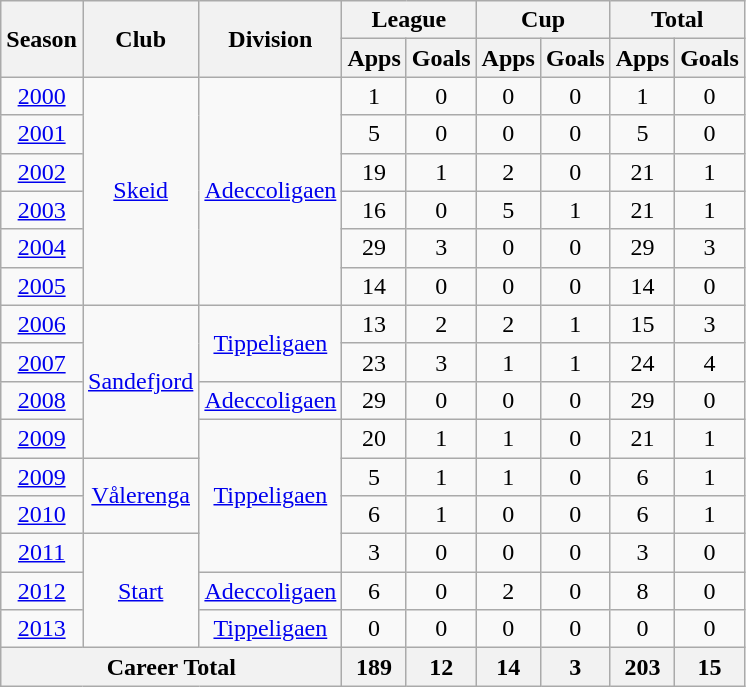<table class="wikitable" style="text-align: center;">
<tr>
<th rowspan="2">Season</th>
<th rowspan="2">Club</th>
<th rowspan="2">Division</th>
<th colspan="2">League</th>
<th colspan="2">Cup</th>
<th colspan="2">Total</th>
</tr>
<tr>
<th>Apps</th>
<th>Goals</th>
<th>Apps</th>
<th>Goals</th>
<th>Apps</th>
<th>Goals</th>
</tr>
<tr>
<td><a href='#'>2000</a></td>
<td rowspan="6" valign="center"><a href='#'>Skeid</a></td>
<td rowspan="6" valign="center"><a href='#'>Adeccoligaen</a></td>
<td>1</td>
<td>0</td>
<td>0</td>
<td>0</td>
<td>1</td>
<td>0</td>
</tr>
<tr>
<td><a href='#'>2001</a></td>
<td>5</td>
<td>0</td>
<td>0</td>
<td>0</td>
<td>5</td>
<td>0</td>
</tr>
<tr>
<td><a href='#'>2002</a></td>
<td>19</td>
<td>1</td>
<td>2</td>
<td>0</td>
<td>21</td>
<td>1</td>
</tr>
<tr>
<td><a href='#'>2003</a></td>
<td>16</td>
<td>0</td>
<td>5</td>
<td>1</td>
<td>21</td>
<td>1</td>
</tr>
<tr>
<td><a href='#'>2004</a></td>
<td>29</td>
<td>3</td>
<td>0</td>
<td>0</td>
<td>29</td>
<td>3</td>
</tr>
<tr>
<td><a href='#'>2005</a></td>
<td>14</td>
<td>0</td>
<td>0</td>
<td>0</td>
<td>14</td>
<td>0</td>
</tr>
<tr>
<td><a href='#'>2006</a></td>
<td rowspan="4" valign="center"><a href='#'>Sandefjord</a></td>
<td rowspan="2" valign="center"><a href='#'>Tippeligaen</a></td>
<td>13</td>
<td>2</td>
<td>2</td>
<td>1</td>
<td>15</td>
<td>3</td>
</tr>
<tr>
<td><a href='#'>2007</a></td>
<td>23</td>
<td>3</td>
<td>1</td>
<td>1</td>
<td>24</td>
<td>4</td>
</tr>
<tr>
<td><a href='#'>2008</a></td>
<td><a href='#'>Adeccoligaen</a></td>
<td>29</td>
<td>0</td>
<td>0</td>
<td>0</td>
<td>29</td>
<td>0</td>
</tr>
<tr>
<td><a href='#'>2009</a></td>
<td rowspan="4" valign="center"><a href='#'>Tippeligaen</a></td>
<td>20</td>
<td>1</td>
<td>1</td>
<td>0</td>
<td>21</td>
<td>1</td>
</tr>
<tr>
<td><a href='#'>2009</a></td>
<td rowspan="2" valign="center"><a href='#'>Vålerenga</a></td>
<td>5</td>
<td>1</td>
<td>1</td>
<td>0</td>
<td>6</td>
<td>1</td>
</tr>
<tr>
<td><a href='#'>2010</a></td>
<td>6</td>
<td>1</td>
<td>0</td>
<td>0</td>
<td>6</td>
<td>1</td>
</tr>
<tr>
<td><a href='#'>2011</a></td>
<td rowspan="3" valign="center"><a href='#'>Start</a></td>
<td>3</td>
<td>0</td>
<td>0</td>
<td>0</td>
<td>3</td>
<td>0</td>
</tr>
<tr>
<td><a href='#'>2012</a></td>
<td rowspan="1" valign="center"><a href='#'>Adeccoligaen</a></td>
<td>6</td>
<td>0</td>
<td>2</td>
<td>0</td>
<td>8</td>
<td>0</td>
</tr>
<tr>
<td><a href='#'>2013</a></td>
<td rowspan="1" valign="center"><a href='#'>Tippeligaen</a></td>
<td>0</td>
<td>0</td>
<td>0</td>
<td>0</td>
<td>0</td>
<td>0</td>
</tr>
<tr>
<th colspan="3">Career Total</th>
<th>189</th>
<th>12</th>
<th>14</th>
<th>3</th>
<th>203</th>
<th>15</th>
</tr>
</table>
